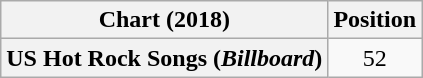<table class="wikitable plainrowheaders" style="text-align:center">
<tr>
<th scope="col">Chart (2018)</th>
<th scope="col">Position</th>
</tr>
<tr>
<th scope="row">US Hot Rock Songs (<em>Billboard</em>)</th>
<td>52</td>
</tr>
</table>
